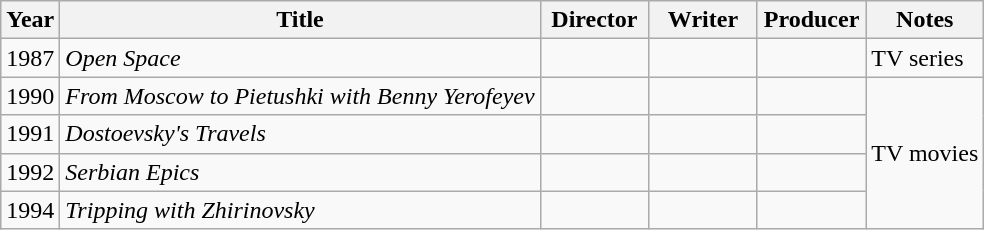<table class="wikitable">
<tr>
<th>Year</th>
<th>Title</th>
<th width=65>Director</th>
<th width=65>Writer</th>
<th width=65>Producer</th>
<th>Notes</th>
</tr>
<tr>
<td>1987</td>
<td><em>Open Space</em></td>
<td></td>
<td></td>
<td></td>
<td>TV series</td>
</tr>
<tr>
<td>1990</td>
<td><em>From Moscow to Pietushki with Benny Yerofeyev</em></td>
<td></td>
<td></td>
<td></td>
<td rowspan="4">TV movies</td>
</tr>
<tr>
<td>1991</td>
<td><em>Dostoevsky's Travels</em></td>
<td></td>
<td></td>
<td></td>
</tr>
<tr>
<td>1992</td>
<td><em>Serbian Epics</em></td>
<td></td>
<td></td>
<td></td>
</tr>
<tr>
<td>1994</td>
<td><em>Tripping with Zhirinovsky</em></td>
<td></td>
<td></td>
<td></td>
</tr>
</table>
